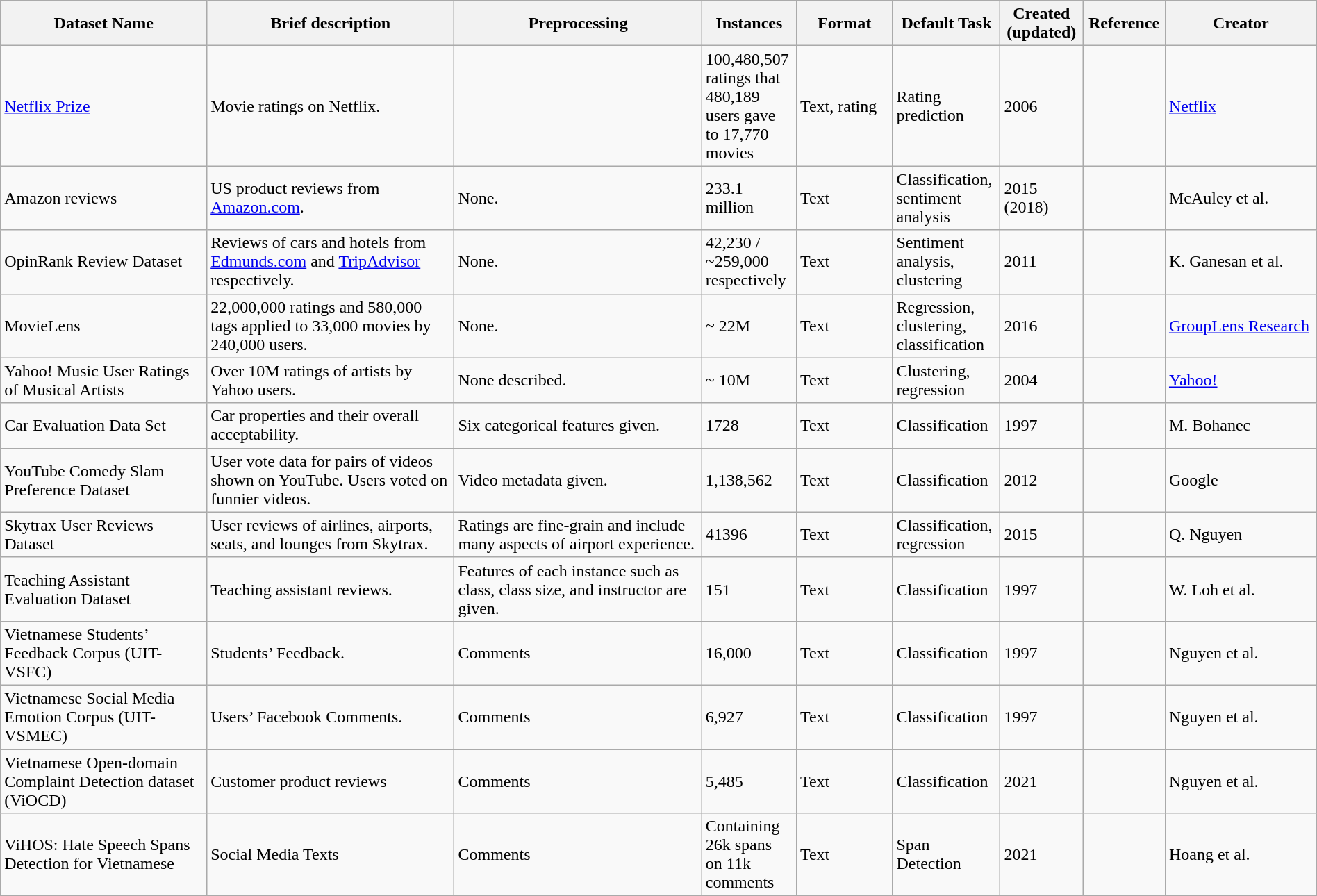<table class="wikitable sortable" style="width: 100%">
<tr>
<th scope="col" style="width: 15%;">Dataset Name</th>
<th scope="col" style="width: 18%;">Brief description</th>
<th scope="col" style="width: 18%;">Preprocessing</th>
<th scope="col" style="width: 6%;">Instances</th>
<th scope="col" style="width: 7%;">Format</th>
<th scope="col" style="width: 7%;">Default Task</th>
<th scope="col" style="width: 6%;">Created (updated)</th>
<th scope="col" style="width: 6%;">Reference</th>
<th scope="col" style="width: 11%;">Creator</th>
</tr>
<tr>
<td><a href='#'>Netflix Prize</a></td>
<td>Movie ratings on Netflix.</td>
<td></td>
<td>100,480,507 ratings that 480,189 users gave to 17,770 movies</td>
<td>Text, rating</td>
<td>Rating prediction</td>
<td>2006</td>
<td></td>
<td><a href='#'>Netflix</a></td>
</tr>
<tr>
<td>Amazon reviews</td>
<td>US product reviews from <a href='#'>Amazon.com</a>.</td>
<td>None.</td>
<td>233.1 million</td>
<td>Text</td>
<td>Classification, sentiment analysis</td>
<td>2015 (2018)</td>
<td></td>
<td>McAuley et al.</td>
</tr>
<tr>
<td>OpinRank Review Dataset</td>
<td>Reviews of cars and hotels from <a href='#'>Edmunds.com</a> and <a href='#'>TripAdvisor</a> respectively.</td>
<td>None.</td>
<td>42,230 / ~259,000 respectively</td>
<td>Text</td>
<td>Sentiment analysis, clustering</td>
<td>2011</td>
<td></td>
<td>K. Ganesan et al.</td>
</tr>
<tr>
<td>MovieLens</td>
<td>22,000,000 ratings and 580,000 tags applied to 33,000 movies by 240,000 users.</td>
<td>None.</td>
<td>~ 22M</td>
<td>Text</td>
<td>Regression, clustering, classification</td>
<td>2016</td>
<td></td>
<td><a href='#'>GroupLens Research</a></td>
</tr>
<tr>
<td>Yahoo! Music User Ratings of Musical Artists</td>
<td>Over 10M ratings of artists by Yahoo users.</td>
<td>None described.</td>
<td>~ 10M</td>
<td>Text</td>
<td>Clustering, regression</td>
<td>2004</td>
<td></td>
<td><a href='#'>Yahoo!</a></td>
</tr>
<tr>
<td>Car Evaluation Data Set</td>
<td>Car properties and their overall acceptability.</td>
<td>Six categorical features given.</td>
<td>1728</td>
<td>Text</td>
<td>Classification</td>
<td>1997</td>
<td></td>
<td>M. Bohanec</td>
</tr>
<tr>
<td>YouTube Comedy Slam Preference Dataset</td>
<td>User vote data for pairs of videos shown on YouTube. Users voted on funnier videos.</td>
<td>Video metadata given.</td>
<td>1,138,562</td>
<td>Text</td>
<td>Classification</td>
<td>2012</td>
<td></td>
<td>Google</td>
</tr>
<tr>
<td>Skytrax User Reviews Dataset</td>
<td>User reviews of airlines, airports, seats, and lounges from Skytrax.</td>
<td>Ratings are fine-grain and include many aspects of airport experience.</td>
<td>41396</td>
<td>Text</td>
<td>Classification, regression</td>
<td>2015</td>
<td></td>
<td>Q. Nguyen</td>
</tr>
<tr>
<td>Teaching Assistant Evaluation Dataset</td>
<td>Teaching assistant reviews.</td>
<td>Features of each instance such as class, class size, and instructor are given.</td>
<td>151</td>
<td>Text</td>
<td>Classification</td>
<td>1997</td>
<td></td>
<td>W. Loh et al.</td>
</tr>
<tr>
<td>Vietnamese Students’ Feedback Corpus (UIT-VSFC)</td>
<td>Students’ Feedback.</td>
<td>Comments</td>
<td>16,000</td>
<td>Text</td>
<td>Classification</td>
<td>1997</td>
<td></td>
<td>Nguyen et al.</td>
</tr>
<tr>
<td>Vietnamese Social Media Emotion Corpus (UIT-VSMEC)</td>
<td>Users’ Facebook Comments.</td>
<td>Comments</td>
<td>6,927</td>
<td>Text</td>
<td>Classification</td>
<td>1997</td>
<td></td>
<td>Nguyen et al.</td>
</tr>
<tr>
<td>Vietnamese Open-domain Complaint Detection dataset (ViOCD)</td>
<td>Customer product reviews</td>
<td>Comments</td>
<td>5,485</td>
<td>Text</td>
<td>Classification</td>
<td>2021</td>
<td></td>
<td>Nguyen et al.</td>
</tr>
<tr>
<td>ViHOS: Hate Speech Spans Detection for Vietnamese</td>
<td>Social Media Texts</td>
<td>Comments</td>
<td>Containing 26k spans on 11k comments</td>
<td>Text</td>
<td>Span Detection</td>
<td>2021</td>
<td></td>
<td>Hoang et al.</td>
</tr>
<tr>
</tr>
</table>
